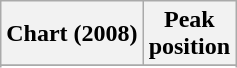<table class="wikitable sortable plainrowheaders" style="text-align:center;">
<tr>
<th scope="col">Chart (2008)</th>
<th scope="col">Peak<br>position</th>
</tr>
<tr>
</tr>
<tr>
</tr>
<tr>
</tr>
<tr>
</tr>
</table>
